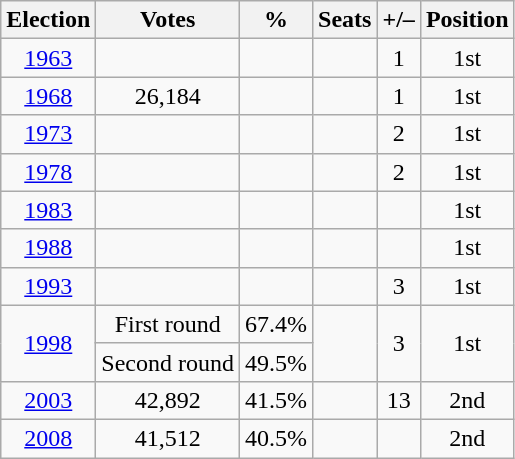<table class="wikitable" style="text-align:center">
<tr>
<th>Election</th>
<th><strong>Votes</strong></th>
<th><strong>%</strong></th>
<th><strong>Seats</strong></th>
<th>+/–</th>
<th><strong>Position</strong></th>
</tr>
<tr>
<td><a href='#'>1963</a></td>
<td></td>
<td></td>
<td></td>
<td> 1</td>
<td> 1st</td>
</tr>
<tr>
<td><a href='#'>1968</a></td>
<td>26,184</td>
<td></td>
<td></td>
<td> 1</td>
<td> 1st</td>
</tr>
<tr>
<td><a href='#'>1973</a></td>
<td></td>
<td></td>
<td></td>
<td> 2</td>
<td> 1st</td>
</tr>
<tr>
<td><a href='#'>1978</a></td>
<td></td>
<td></td>
<td></td>
<td> 2</td>
<td> 1st</td>
</tr>
<tr>
<td><a href='#'>1983</a></td>
<td></td>
<td></td>
<td></td>
<td></td>
<td> 1st</td>
</tr>
<tr>
<td><a href='#'>1988</a></td>
<td></td>
<td></td>
<td></td>
<td></td>
<td> 1st</td>
</tr>
<tr>
<td><a href='#'>1993</a></td>
<td></td>
<td></td>
<td></td>
<td> 3</td>
<td> 1st</td>
</tr>
<tr>
<td rowspan="2"><a href='#'>1998</a></td>
<td>First round</td>
<td>67.4%</td>
<td rowspan="2"></td>
<td rowspan="2"> 3</td>
<td rowspan="2"> 1st</td>
</tr>
<tr>
<td>Second round</td>
<td>49.5%</td>
</tr>
<tr>
<td><a href='#'>2003</a></td>
<td>42,892</td>
<td>41.5%</td>
<td></td>
<td> 13</td>
<td> 2nd</td>
</tr>
<tr>
<td><a href='#'>2008</a></td>
<td>41,512</td>
<td>40.5%</td>
<td></td>
<td></td>
<td> 2nd</td>
</tr>
</table>
